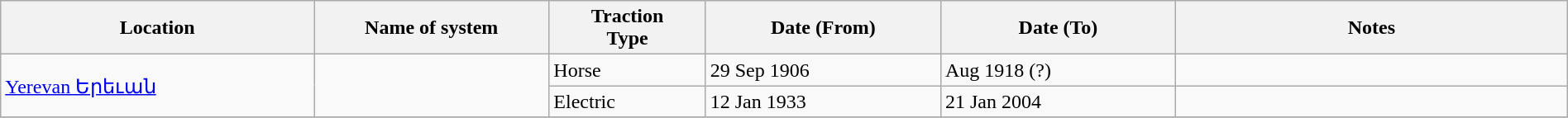<table class="wikitable" width=100%>
<tr>
<th width=20%>Location</th>
<th width=15%>Name of system</th>
<th width=10%>Traction<br>Type</th>
<th width=15%>Date (From)</th>
<th width=15%>Date (To)</th>
<th width=25%>Notes</th>
</tr>
<tr>
<td rowspan="2"><a href='#'>Yerevan Երեւան</a></td>
<td rowspan="2"> </td>
<td>Horse</td>
<td>29 Sep 1906</td>
<td>Aug 1918 (?)</td>
<td> </td>
</tr>
<tr>
<td>Electric</td>
<td>12 Jan 1933</td>
<td>21 Jan 2004</td>
<td> </td>
</tr>
<tr>
</tr>
</table>
